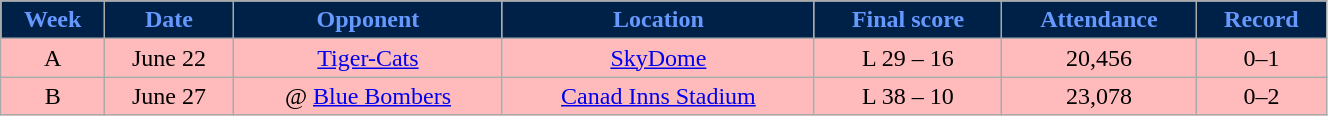<table class="wikitable" width="70%">
<tr align="center"  style="background:#002147;color:#6699FF;">
<td><strong>Week</strong></td>
<td><strong>Date</strong></td>
<td><strong>Opponent</strong></td>
<td><strong>Location</strong></td>
<td><strong>Final score</strong></td>
<td><strong>Attendance</strong></td>
<td><strong>Record</strong></td>
</tr>
<tr align="center" bgcolor="#ffbbbb">
<td>A</td>
<td>June 22</td>
<td><a href='#'>Tiger-Cats</a></td>
<td><a href='#'>SkyDome</a></td>
<td>L 29 – 16</td>
<td>20,456</td>
<td>0–1</td>
</tr>
<tr align="center" bgcolor="#ffbbbb">
<td>B</td>
<td>June 27</td>
<td>@ <a href='#'>Blue Bombers</a></td>
<td><a href='#'>Canad Inns Stadium</a></td>
<td>L 38 – 10</td>
<td>23,078</td>
<td>0–2</td>
</tr>
</table>
